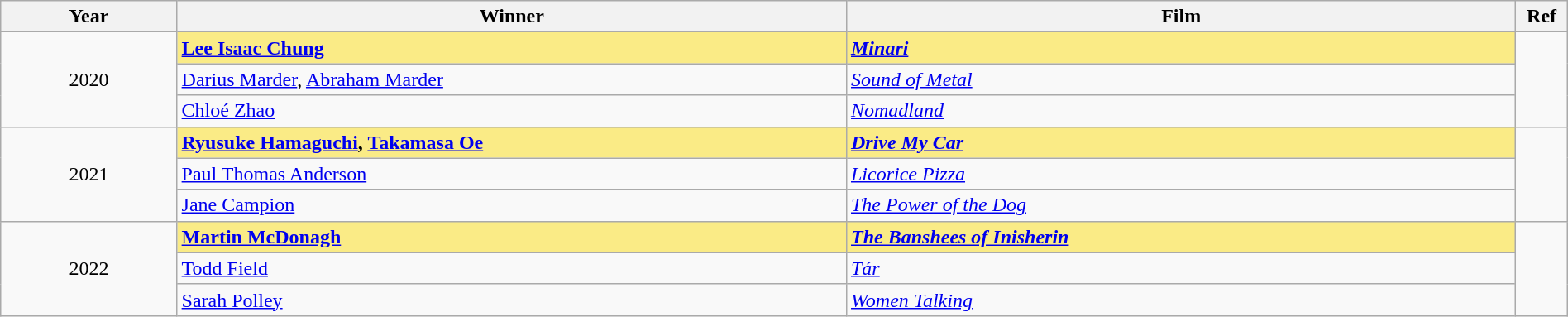<table class="wikitable" width="100%" cellpadding="5">
<tr>
<th width="100"><strong>Year</strong></th>
<th width="400"><strong>Winner</strong></th>
<th width="400"><strong>Film</strong></th>
<th width="15"><strong>Ref</strong></th>
</tr>
<tr>
<td rowspan="3" style="text-align:center;">2020</td>
<td style="background:#FAEB86;"><strong><a href='#'>Lee Isaac Chung</a></strong></td>
<td style="background:#FAEB86;"><strong><em><a href='#'>Minari</a></em></strong></td>
<td rowspan=3></td>
</tr>
<tr>
<td><a href='#'>Darius Marder</a>, <a href='#'>Abraham Marder</a></td>
<td><em><a href='#'>Sound of Metal</a></em></td>
</tr>
<tr>
<td><a href='#'>Chloé Zhao</a></td>
<td><em><a href='#'>Nomadland</a></em></td>
</tr>
<tr>
<td rowspan="3" style="text-align:center;">2021</td>
<td style="background:#FAEB86;"><strong><a href='#'>Ryusuke Hamaguchi</a>, <a href='#'>Takamasa Oe</a></strong></td>
<td style="background:#FAEB86;"><strong><em><a href='#'>Drive My Car</a></em></strong></td>
<td rowspan=3></td>
</tr>
<tr>
<td><a href='#'>Paul Thomas Anderson</a></td>
<td><em><a href='#'>Licorice Pizza</a></em></td>
</tr>
<tr>
<td><a href='#'>Jane Campion</a></td>
<td><em><a href='#'>The Power of the Dog</a></em></td>
</tr>
<tr>
<td rowspan="3" style="text-align:center;">2022</td>
<td style="background:#FAEB86;"><strong><a href='#'>Martin McDonagh</a></strong></td>
<td style="background:#FAEB86;"><strong><em><a href='#'>The Banshees of Inisherin</a></em></strong></td>
<td rowspan=3></td>
</tr>
<tr>
<td><a href='#'>Todd Field</a></td>
<td><em><a href='#'>Tár</a></em></td>
</tr>
<tr>
<td><a href='#'>Sarah Polley</a></td>
<td><em><a href='#'>Women Talking</a></em></td>
</tr>
</table>
